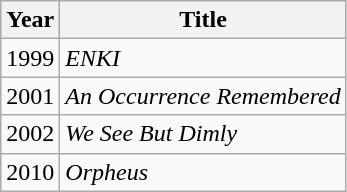<table class="wikitable">
<tr>
<th>Year</th>
<th>Title</th>
</tr>
<tr>
<td>1999</td>
<td><em>ENKI</em></td>
</tr>
<tr>
<td>2001</td>
<td><em>An Occurrence Remembered</em></td>
</tr>
<tr>
<td>2002</td>
<td><em>We See But Dimly</em></td>
</tr>
<tr>
<td>2010</td>
<td><em>Orpheus</em></td>
</tr>
</table>
